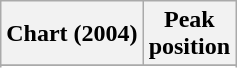<table class="wikitable plainrowheaders" style="text-align:center">
<tr>
<th>Chart (2004)</th>
<th>Peak<br>position</th>
</tr>
<tr>
</tr>
<tr>
</tr>
<tr>
</tr>
</table>
